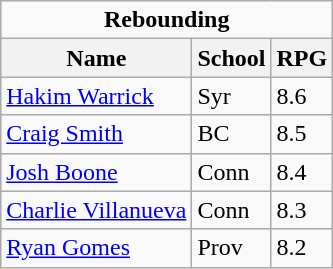<table class="wikitable">
<tr>
<td colspan=3 style="text-align:center;"><strong>Rebounding</strong></td>
</tr>
<tr>
<th>Name</th>
<th>School</th>
<th>RPG</th>
</tr>
<tr>
<td><a href='#'>Hakim Warrick</a></td>
<td>Syr</td>
<td>8.6</td>
</tr>
<tr>
<td><a href='#'>Craig Smith</a></td>
<td>BC</td>
<td>8.5</td>
</tr>
<tr>
<td><a href='#'>Josh Boone</a></td>
<td>Conn</td>
<td>8.4</td>
</tr>
<tr>
<td><a href='#'>Charlie Villanueva</a></td>
<td>Conn</td>
<td>8.3</td>
</tr>
<tr>
<td><a href='#'>Ryan Gomes</a></td>
<td>Prov</td>
<td>8.2</td>
</tr>
</table>
